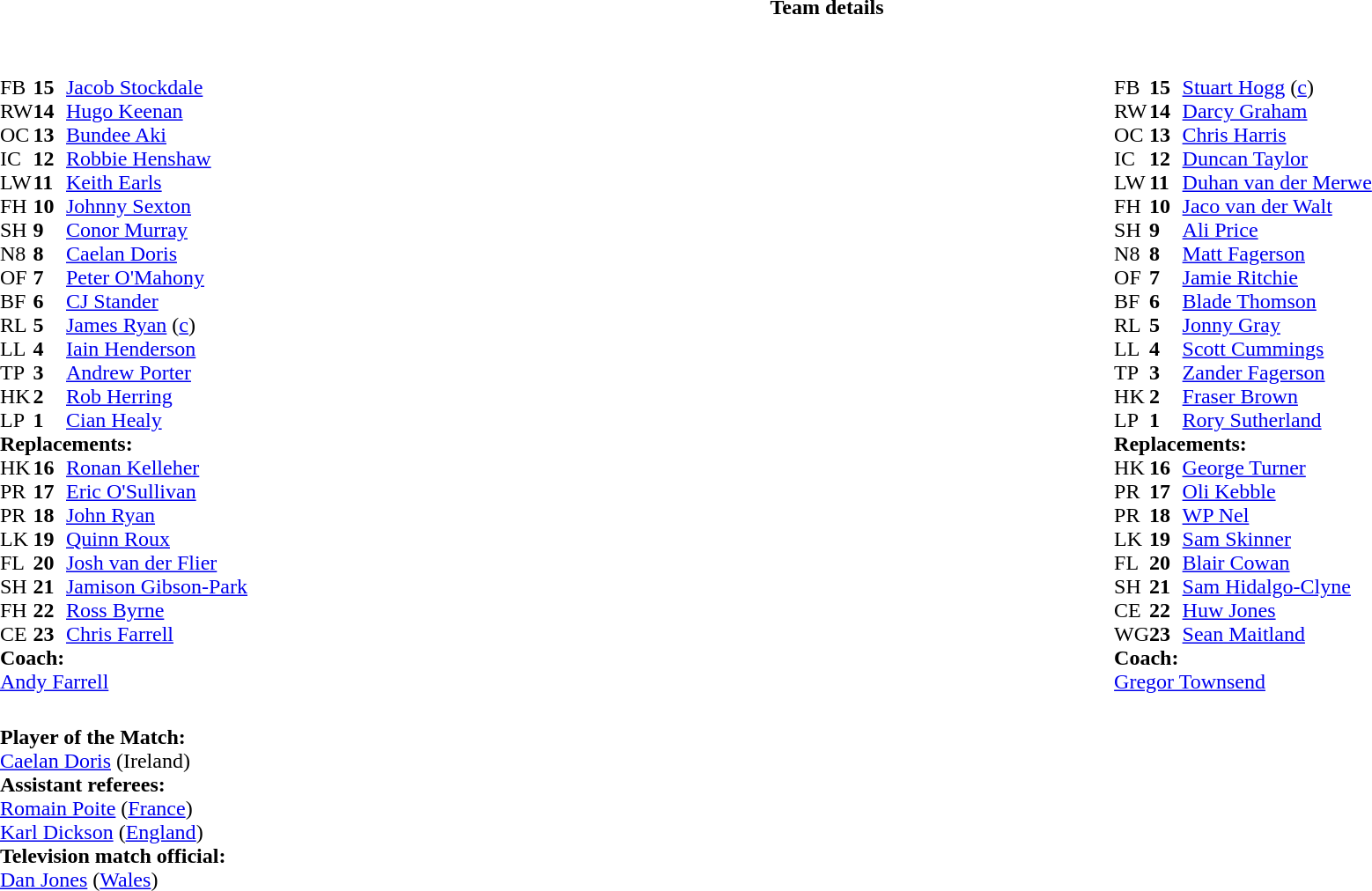<table border="0" style="width:100%" class="collapsible collapsed">
<tr>
<th>Team details</th>
</tr>
<tr>
<td><br><table style="width:100%">
<tr>
<td style="vertical-align:top;width:50%"><br><table cellspacing="0" cellpadding="0">
<tr>
<th width="25"></th>
<th width="25"></th>
</tr>
<tr>
<td>FB</td>
<td><strong>15</strong></td>
<td><a href='#'>Jacob Stockdale</a></td>
</tr>
<tr>
<td>RW</td>
<td><strong>14</strong></td>
<td><a href='#'>Hugo Keenan</a></td>
</tr>
<tr>
<td>OC</td>
<td><strong>13</strong></td>
<td><a href='#'>Bundee Aki</a></td>
</tr>
<tr>
<td>IC</td>
<td><strong>12</strong></td>
<td><a href='#'>Robbie Henshaw</a></td>
<td></td>
<td></td>
</tr>
<tr>
<td>LW</td>
<td><strong>11</strong></td>
<td><a href='#'>Keith Earls</a></td>
</tr>
<tr>
<td>FH</td>
<td><strong>10</strong></td>
<td><a href='#'>Johnny Sexton</a></td>
<td></td>
<td></td>
</tr>
<tr>
<td>SH</td>
<td><strong>9</strong></td>
<td><a href='#'>Conor Murray</a></td>
<td></td>
<td></td>
</tr>
<tr>
<td>N8</td>
<td><strong>8</strong></td>
<td><a href='#'>Caelan Doris</a></td>
<td></td>
<td></td>
<td></td>
<td></td>
<td></td>
</tr>
<tr>
<td>OF</td>
<td><strong>7</strong></td>
<td><a href='#'>Peter O'Mahony</a></td>
<td></td>
<td></td>
<td></td>
</tr>
<tr>
<td>BF</td>
<td><strong>6</strong></td>
<td><a href='#'>CJ Stander</a></td>
</tr>
<tr>
<td>RL</td>
<td><strong>5</strong></td>
<td><a href='#'>James Ryan</a> (<a href='#'>c</a>)</td>
<td></td>
<td></td>
<td></td>
<td></td>
<td></td>
</tr>
<tr>
<td>LL</td>
<td><strong>4</strong></td>
<td><a href='#'>Iain Henderson</a></td>
<td></td>
<td></td>
</tr>
<tr>
<td>TP</td>
<td><strong>3</strong></td>
<td><a href='#'>Andrew Porter</a></td>
<td></td>
<td></td>
</tr>
<tr>
<td>HK</td>
<td><strong>2</strong></td>
<td><a href='#'>Rob Herring</a></td>
<td></td>
<td></td>
</tr>
<tr>
<td>LP</td>
<td><strong>1</strong></td>
<td><a href='#'>Cian Healy</a></td>
<td></td>
<td></td>
</tr>
<tr>
<td colspan="3"><strong>Replacements:</strong></td>
</tr>
<tr>
<td>HK</td>
<td><strong>16</strong></td>
<td><a href='#'>Ronan Kelleher</a></td>
<td></td>
<td></td>
</tr>
<tr>
<td>PR</td>
<td><strong>17</strong></td>
<td><a href='#'>Eric O'Sullivan</a></td>
<td></td>
<td></td>
</tr>
<tr>
<td>PR</td>
<td><strong>18</strong></td>
<td><a href='#'>John Ryan</a></td>
<td></td>
<td></td>
</tr>
<tr>
<td>LK</td>
<td><strong>19</strong></td>
<td><a href='#'>Quinn Roux</a></td>
<td></td>
<td></td>
</tr>
<tr>
<td>FL</td>
<td><strong>20</strong></td>
<td><a href='#'>Josh van der Flier</a></td>
<td></td>
<td></td>
<td></td>
<td></td>
</tr>
<tr>
<td>SH</td>
<td><strong>21</strong></td>
<td><a href='#'>Jamison Gibson-Park</a></td>
<td></td>
<td></td>
</tr>
<tr>
<td>FH</td>
<td><strong>22</strong></td>
<td><a href='#'>Ross Byrne</a></td>
<td></td>
<td></td>
</tr>
<tr>
<td>CE</td>
<td><strong>23</strong></td>
<td><a href='#'>Chris Farrell</a></td>
<td></td>
<td></td>
</tr>
<tr>
<td colspan="3"><strong>Coach:</strong></td>
</tr>
<tr>
<td colspan="3"><a href='#'>Andy Farrell</a></td>
</tr>
</table>
</td>
<td style="vertical-align:top"></td>
<td style="vertical-align:top;width:50%"><br><table cellspacing="0" cellpadding="0" style="margin:auto">
<tr>
<th width="25"></th>
<th width="25"></th>
</tr>
<tr>
<td>FB</td>
<td><strong>15</strong></td>
<td><a href='#'>Stuart Hogg</a> (<a href='#'>c</a>)</td>
</tr>
<tr>
<td>RW</td>
<td><strong>14</strong></td>
<td><a href='#'>Darcy Graham</a></td>
<td></td>
<td></td>
</tr>
<tr>
<td>OC</td>
<td><strong>13</strong></td>
<td><a href='#'>Chris Harris</a></td>
</tr>
<tr>
<td>IC</td>
<td><strong>12</strong></td>
<td><a href='#'>Duncan Taylor</a></td>
<td></td>
<td colspan=2></td>
<td></td>
</tr>
<tr>
<td>LW</td>
<td><strong>11</strong></td>
<td><a href='#'>Duhan van der Merwe</a></td>
</tr>
<tr>
<td>FH</td>
<td><strong>10</strong></td>
<td><a href='#'>Jaco van der Walt</a></td>
</tr>
<tr>
<td>SH</td>
<td><strong>9</strong></td>
<td><a href='#'>Ali Price</a></td>
<td></td>
<td></td>
</tr>
<tr>
<td>N8</td>
<td><strong>8</strong></td>
<td><a href='#'>Matt Fagerson</a></td>
</tr>
<tr>
<td>OF</td>
<td><strong>7</strong></td>
<td><a href='#'>Jamie Ritchie</a></td>
<td></td>
<td></td>
</tr>
<tr>
<td>BF</td>
<td><strong>6</strong></td>
<td><a href='#'>Blade Thomson</a></td>
</tr>
<tr>
<td>RL</td>
<td><strong>5</strong></td>
<td><a href='#'>Jonny Gray</a></td>
</tr>
<tr>
<td>LL</td>
<td><strong>4</strong></td>
<td><a href='#'>Scott Cummings</a></td>
<td></td>
<td></td>
</tr>
<tr>
<td>TP</td>
<td><strong>3</strong></td>
<td><a href='#'>Zander Fagerson</a></td>
<td></td>
<td></td>
</tr>
<tr>
<td>HK</td>
<td><strong>2</strong></td>
<td><a href='#'>Fraser Brown</a></td>
<td></td>
<td></td>
</tr>
<tr>
<td>LP</td>
<td><strong>1</strong></td>
<td><a href='#'>Rory Sutherland</a></td>
<td></td>
<td></td>
</tr>
<tr>
<td colspan="3"><strong>Replacements:</strong></td>
</tr>
<tr>
<td>HK</td>
<td><strong>16</strong></td>
<td><a href='#'>George Turner</a></td>
<td></td>
<td></td>
</tr>
<tr>
<td>PR</td>
<td><strong>17</strong></td>
<td><a href='#'>Oli Kebble</a></td>
<td></td>
<td></td>
</tr>
<tr>
<td>PR</td>
<td><strong>18</strong></td>
<td><a href='#'>WP Nel</a></td>
<td></td>
<td></td>
</tr>
<tr>
<td>LK</td>
<td><strong>19</strong></td>
<td><a href='#'>Sam Skinner</a></td>
<td></td>
<td></td>
</tr>
<tr>
<td>FL</td>
<td><strong>20</strong></td>
<td><a href='#'>Blair Cowan</a></td>
<td></td>
<td></td>
</tr>
<tr>
<td>SH</td>
<td><strong>21</strong></td>
<td><a href='#'>Sam Hidalgo-Clyne</a></td>
<td></td>
<td></td>
</tr>
<tr>
<td>CE</td>
<td><strong>22</strong></td>
<td><a href='#'>Huw Jones</a></td>
<td></td>
<td></td>
<td></td>
<td></td>
</tr>
<tr>
<td>WG</td>
<td><strong>23</strong></td>
<td><a href='#'>Sean Maitland</a></td>
<td></td>
<td></td>
</tr>
<tr>
<td colspan="3"><strong>Coach:</strong></td>
</tr>
<tr>
<td colspan="3"><a href='#'>Gregor Townsend</a></td>
</tr>
</table>
</td>
</tr>
</table>
<table style="width:100%">
<tr>
<td><br><strong>Player of the Match:</strong>
<br><a href='#'>Caelan Doris</a> (Ireland)<br><strong>Assistant referees:</strong>
<br><a href='#'>Romain Poite</a> (<a href='#'>France</a>)
<br><a href='#'>Karl Dickson</a> (<a href='#'>England</a>)
<br><strong>Television match official:</strong>
<br><a href='#'>Dan Jones</a> (<a href='#'>Wales</a>)</td>
</tr>
</table>
</td>
</tr>
</table>
